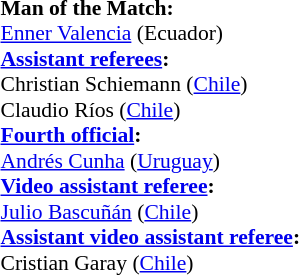<table width=50% style="font-size:90%">
<tr>
<td><br><strong>Man of the Match:</strong>
<br><a href='#'>Enner Valencia</a> (Ecuador)<br><strong><a href='#'>Assistant referees</a>:</strong>
<br>Christian Schiemann (<a href='#'>Chile</a>)
<br>Claudio Ríos (<a href='#'>Chile</a>)
<br><strong><a href='#'>Fourth official</a>:</strong>
<br><a href='#'>Andrés Cunha</a> (<a href='#'>Uruguay</a>)
<br><strong><a href='#'>Video assistant referee</a>:</strong>
<br><a href='#'>Julio Bascuñán</a> (<a href='#'>Chile</a>)
<br><strong><a href='#'>Assistant video assistant referee</a>:</strong>
<br>Cristian Garay (<a href='#'>Chile</a>)</td>
</tr>
</table>
